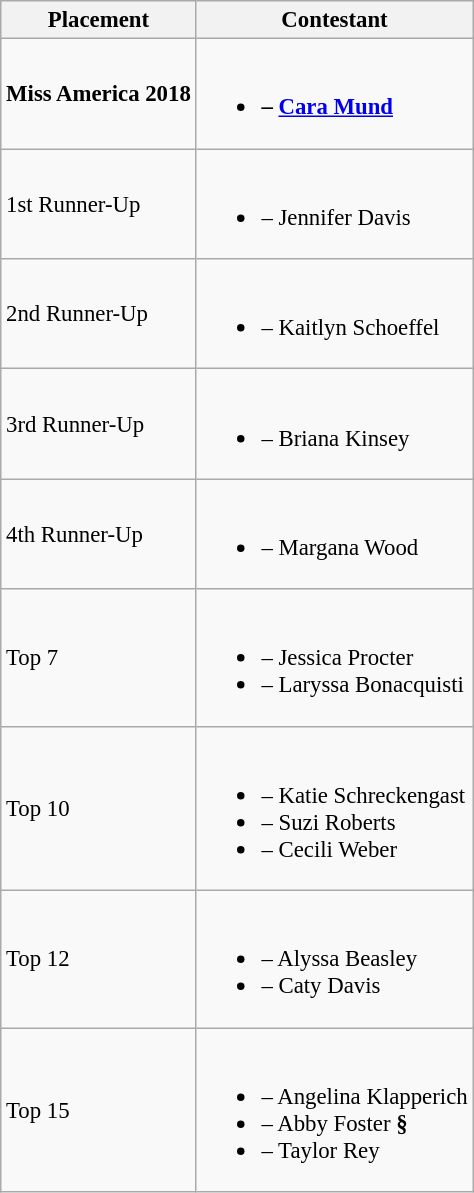<table class="wikitable sortable" style="font-size:95%;">
<tr>
<th>Placement</th>
<th>Contestant</th>
</tr>
<tr>
<td><strong>Miss America 2018</strong></td>
<td><br><ul><li><strong> – <a href='#'>Cara Mund</a></strong></li></ul></td>
</tr>
<tr>
<td>1st Runner-Up</td>
<td><br><ul><li> – Jennifer Davis</li></ul></td>
</tr>
<tr>
<td>2nd Runner-Up</td>
<td><br><ul><li> – Kaitlyn Schoeffel</li></ul></td>
</tr>
<tr>
<td>3rd Runner-Up</td>
<td><br><ul><li> – Briana Kinsey</li></ul></td>
</tr>
<tr>
<td>4th Runner-Up</td>
<td><br><ul><li> – Margana Wood</li></ul></td>
</tr>
<tr>
<td>Top 7</td>
<td><br><ul><li> – Jessica Procter</li><li> – Laryssa Bonacquisti</li></ul></td>
</tr>
<tr>
<td>Top 10</td>
<td><br><ul><li> – Katie Schreckengast</li><li> – Suzi Roberts</li><li> – Cecili Weber</li></ul></td>
</tr>
<tr>
<td>Top 12</td>
<td><br><ul><li> – Alyssa Beasley</li><li> – Caty Davis</li></ul></td>
</tr>
<tr>
<td>Top 15</td>
<td><br><ul><li> – Angelina Klapperich</li><li> – Abby Foster <strong>§</strong></li><li> – Taylor Rey</li></ul></td>
</tr>
</table>
